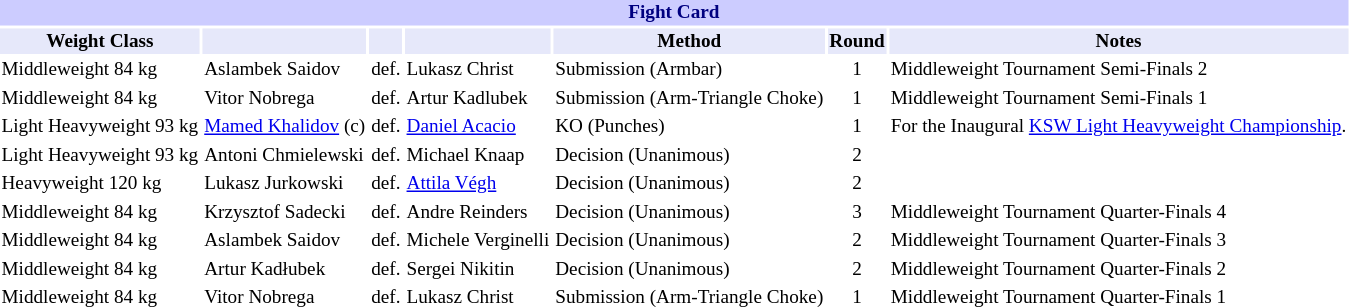<table class="toccolours" style="font-size: 80%;">
<tr>
<th colspan="8" style="background-color: #ccf; color: #000080; text-align: center;"><strong>Fight Card</strong></th>
</tr>
<tr>
<th colspan="1" style="background-color: #E6E8FA; color: #000000; text-align: center;">Weight Class</th>
<th colspan="1" style="background-color: #E6E8FA; color: #000000; text-align: center;"></th>
<th colspan="1" style="background-color: #E6E8FA; color: #000000; text-align: center;"></th>
<th colspan="1" style="background-color: #E6E8FA; color: #000000; text-align: center;"></th>
<th colspan="1" style="background-color: #E6E8FA; color: #000000; text-align: center;">Method</th>
<th colspan="1" style="background-color: #E6E8FA; color: #000000; text-align: center;">Round</th>
<th colspan="1" style="background-color: #E6E8FA; color: #000000; text-align: center;">Notes</th>
</tr>
<tr>
<td>Middleweight 84 kg</td>
<td>  Aslambek Saidov</td>
<td align=center>def.</td>
<td> Lukasz Christ</td>
<td>Submission (Armbar)</td>
<td align=center>1</td>
<td>Middleweight Tournament Semi-Finals 2</td>
</tr>
<tr>
<td>Middleweight 84 kg</td>
<td> Vitor Nobrega</td>
<td align=center>def.</td>
<td>  Artur Kadlubek</td>
<td>Submission (Arm-Triangle Choke)</td>
<td align=center>1</td>
<td>Middleweight Tournament Semi-Finals 1</td>
</tr>
<tr>
<td>Light Heavyweight 93 kg</td>
<td>  <a href='#'>Mamed Khalidov</a> (c)</td>
<td align=center>def.</td>
<td> <a href='#'>Daniel Acacio</a></td>
<td>KO (Punches)</td>
<td align=center>1</td>
<td>For the Inaugural <a href='#'>KSW Light Heavyweight Championship</a>.</td>
</tr>
<tr>
<td>Light Heavyweight 93 kg</td>
<td>  Antoni Chmielewski</td>
<td align=center>def.</td>
<td> Michael Knaap</td>
<td>Decision (Unanimous)</td>
<td align=center>2</td>
<td></td>
</tr>
<tr>
<td>Heavyweight 120 kg</td>
<td>  Lukasz Jurkowski</td>
<td align=center>def.</td>
<td>  <a href='#'>Attila Végh</a></td>
<td>Decision (Unanimous)</td>
<td align=center>2</td>
<td></td>
</tr>
<tr>
<td>Middleweight 84 kg</td>
<td> Krzysztof Sadecki</td>
<td align=center>def.</td>
<td> Andre Reinders</td>
<td>Decision (Unanimous)</td>
<td align=center>3</td>
<td>Middleweight Tournament Quarter-Finals 4</td>
</tr>
<tr>
<td>Middleweight 84 kg</td>
<td> Aslambek Saidov</td>
<td align=center>def.</td>
<td> Michele Verginelli</td>
<td>Decision (Unanimous)</td>
<td align=center>2</td>
<td>Middleweight Tournament Quarter-Finals 3</td>
</tr>
<tr>
<td>Middleweight 84 kg</td>
<td>  Artur Kadłubek</td>
<td align=center>def.</td>
<td>  Sergei Nikitin</td>
<td>Decision (Unanimous)</td>
<td align=center>2</td>
<td>Middleweight Tournament Quarter-Finals 2</td>
</tr>
<tr>
<td>Middleweight 84 kg</td>
<td>  Vitor Nobrega</td>
<td align=center>def.</td>
<td> Lukasz Christ</td>
<td>Submission (Arm-Triangle Choke)</td>
<td align=center>1</td>
<td>Middleweight Tournament Quarter-Finals 1</td>
</tr>
</table>
